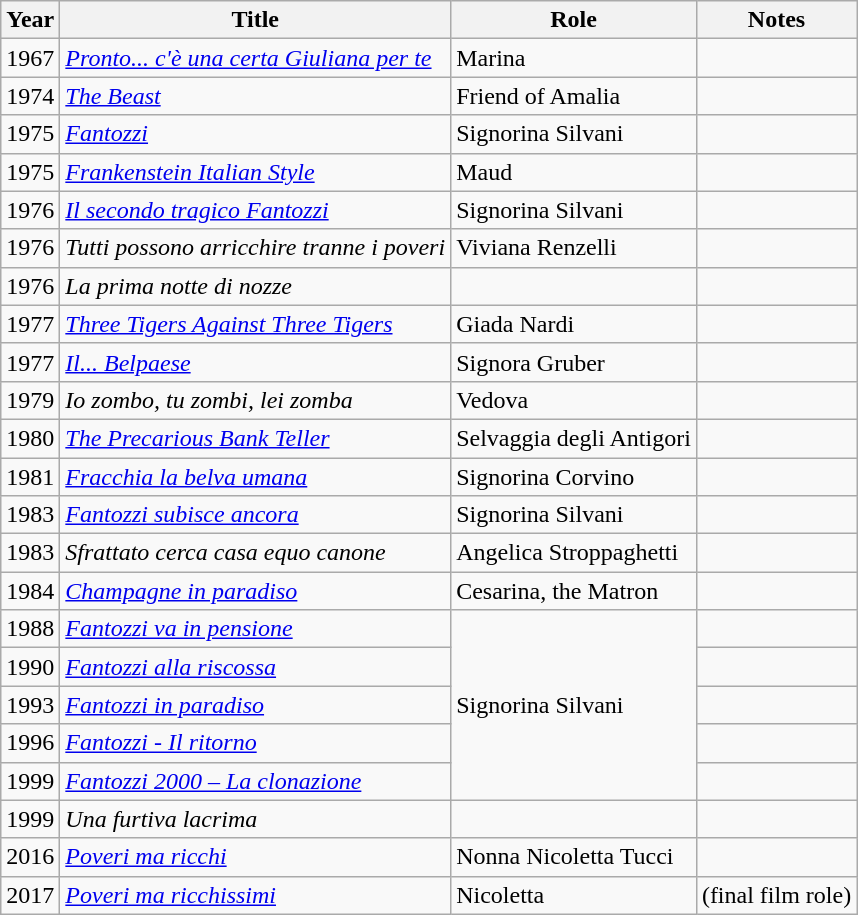<table class="wikitable">
<tr>
<th>Year</th>
<th>Title</th>
<th>Role</th>
<th>Notes</th>
</tr>
<tr>
<td>1967</td>
<td><em><a href='#'>Pronto... c'è una certa Giuliana per te</a></em></td>
<td>Marina</td>
<td></td>
</tr>
<tr>
<td>1974</td>
<td><em><a href='#'>The Beast</a></em></td>
<td>Friend of Amalia</td>
<td></td>
</tr>
<tr>
<td>1975</td>
<td><em><a href='#'>Fantozzi</a></em></td>
<td>Signorina Silvani</td>
<td></td>
</tr>
<tr>
<td>1975</td>
<td><em><a href='#'>Frankenstein Italian Style</a></em></td>
<td>Maud</td>
<td></td>
</tr>
<tr>
<td>1976</td>
<td><em><a href='#'>Il secondo tragico Fantozzi</a></em></td>
<td>Signorina Silvani</td>
<td></td>
</tr>
<tr>
<td>1976</td>
<td><em>Tutti possono arricchire tranne i poveri</em></td>
<td>Viviana Renzelli</td>
<td></td>
</tr>
<tr>
<td>1976</td>
<td><em>La prima notte di nozze</em></td>
<td></td>
<td></td>
</tr>
<tr>
<td>1977</td>
<td><em><a href='#'>Three Tigers Against Three Tigers</a></em></td>
<td>Giada Nardi</td>
<td></td>
</tr>
<tr>
<td>1977</td>
<td><em><a href='#'>Il... Belpaese</a></em></td>
<td>Signora Gruber</td>
<td></td>
</tr>
<tr>
<td>1979</td>
<td><em>Io zombo, tu zombi, lei zomba</em></td>
<td>Vedova</td>
<td></td>
</tr>
<tr>
<td>1980</td>
<td><em><a href='#'>The Precarious Bank Teller</a></em></td>
<td>Selvaggia degli Antigori</td>
<td></td>
</tr>
<tr>
<td>1981</td>
<td><em><a href='#'>Fracchia la belva umana</a></em></td>
<td>Signorina Corvino</td>
<td></td>
</tr>
<tr>
<td>1983</td>
<td><em><a href='#'>Fantozzi subisce ancora</a></em></td>
<td>Signorina Silvani</td>
<td></td>
</tr>
<tr>
<td>1983</td>
<td><em>Sfrattato cerca casa equo canone</em></td>
<td>Angelica Stroppaghetti</td>
<td></td>
</tr>
<tr>
<td>1984</td>
<td><em><a href='#'>Champagne in paradiso</a></em></td>
<td>Cesarina, the Matron</td>
<td></td>
</tr>
<tr>
<td>1988</td>
<td><em><a href='#'>Fantozzi va in pensione</a></em></td>
<td rowspan="5">Signorina Silvani</td>
<td></td>
</tr>
<tr>
<td>1990</td>
<td><em><a href='#'>Fantozzi alla riscossa</a></em></td>
<td></td>
</tr>
<tr>
<td>1993</td>
<td><em><a href='#'>Fantozzi in paradiso</a></em></td>
<td></td>
</tr>
<tr>
<td>1996</td>
<td><em><a href='#'>Fantozzi - Il ritorno</a></em></td>
<td></td>
</tr>
<tr>
<td>1999</td>
<td><em><a href='#'>Fantozzi 2000 – La clonazione</a></em></td>
<td></td>
</tr>
<tr>
<td>1999</td>
<td><em>Una furtiva lacrima</em></td>
<td></td>
<td></td>
</tr>
<tr>
<td>2016</td>
<td><em><a href='#'>Poveri ma ricchi</a></em></td>
<td>Nonna Nicoletta Tucci</td>
<td></td>
</tr>
<tr>
<td>2017</td>
<td><em><a href='#'>Poveri ma ricchissimi</a></em></td>
<td>Nicoletta</td>
<td>(final film role)</td>
</tr>
</table>
